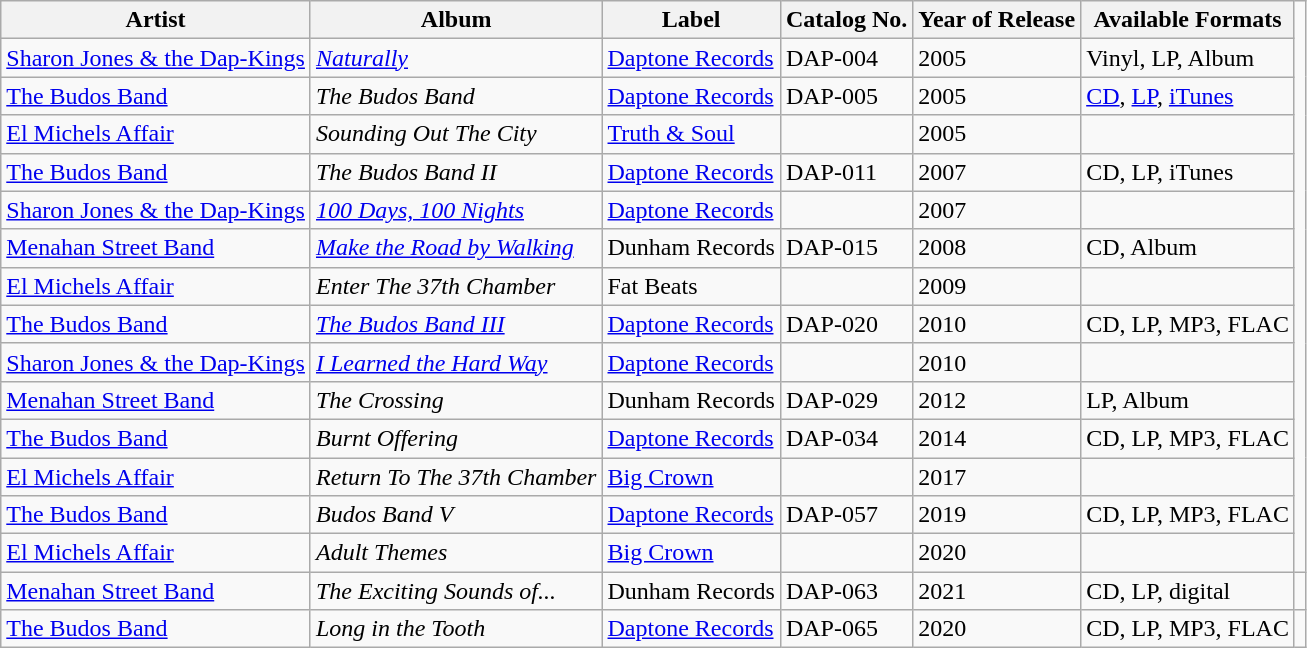<table class="wikitable">
<tr>
<th>Artist</th>
<th>Album</th>
<th>Label</th>
<th>Catalog No.</th>
<th>Year of Release</th>
<th>Available Formats</th>
</tr>
<tr>
<td><a href='#'>Sharon Jones & the Dap-Kings</a></td>
<td><em><a href='#'>Naturally</a></em></td>
<td><a href='#'>Daptone Records</a></td>
<td>DAP-004</td>
<td>2005</td>
<td>Vinyl, LP, Album</td>
</tr>
<tr>
<td><a href='#'>The Budos Band</a></td>
<td><em>The Budos Band</em></td>
<td><a href='#'>Daptone Records</a></td>
<td>DAP-005</td>
<td>2005</td>
<td><a href='#'>CD</a>, <a href='#'>LP</a>, <a href='#'>iTunes</a></td>
</tr>
<tr>
<td><a href='#'>El Michels Affair</a></td>
<td><em>Sounding Out The City</em></td>
<td><a href='#'>Truth & Soul</a></td>
<td></td>
<td>2005</td>
<td></td>
</tr>
<tr>
<td><a href='#'>The Budos Band</a></td>
<td><em>The Budos Band II</em></td>
<td><a href='#'>Daptone Records</a></td>
<td>DAP-011</td>
<td>2007</td>
<td>CD, LP, iTunes</td>
</tr>
<tr>
<td><a href='#'>Sharon Jones & the Dap-Kings</a></td>
<td><em><a href='#'>100 Days, 100 Nights</a></em></td>
<td><a href='#'>Daptone Records</a></td>
<td></td>
<td>2007</td>
<td></td>
</tr>
<tr>
<td><a href='#'>Menahan Street Band</a></td>
<td><em><a href='#'>Make the Road by Walking</a></em></td>
<td>Dunham Records</td>
<td>DAP-015</td>
<td>2008</td>
<td>CD, Album</td>
</tr>
<tr>
<td><a href='#'>El Michels Affair</a></td>
<td><em>Enter The 37th Chamber</em></td>
<td>Fat Beats</td>
<td></td>
<td>2009</td>
<td></td>
</tr>
<tr>
<td><a href='#'>The Budos Band</a></td>
<td><em><a href='#'>The Budos Band III</a></em></td>
<td><a href='#'>Daptone Records</a></td>
<td>DAP-020</td>
<td>2010</td>
<td>CD, LP, MP3, FLAC</td>
</tr>
<tr>
<td><a href='#'>Sharon Jones & the Dap-Kings</a></td>
<td><em><a href='#'>I Learned the Hard Way</a></em></td>
<td><a href='#'>Daptone Records</a></td>
<td></td>
<td>2010</td>
<td></td>
</tr>
<tr>
<td><a href='#'>Menahan Street Band</a></td>
<td><em>The Crossing</em></td>
<td>Dunham Records</td>
<td>DAP-029</td>
<td>2012</td>
<td>LP, Album</td>
</tr>
<tr>
<td><a href='#'>The Budos Band</a></td>
<td><em>Burnt Offering</em></td>
<td><a href='#'>Daptone Records</a></td>
<td>DAP-034</td>
<td>2014</td>
<td>CD, LP, MP3, FLAC</td>
</tr>
<tr>
<td><a href='#'>El Michels Affair</a></td>
<td><em>Return To The 37th Chamber</em></td>
<td><a href='#'>Big Crown</a></td>
<td></td>
<td>2017</td>
<td></td>
</tr>
<tr>
<td><a href='#'>The Budos Band</a></td>
<td><em>Budos Band V</em></td>
<td><a href='#'>Daptone Records</a></td>
<td>DAP-057</td>
<td>2019</td>
<td>CD, LP, MP3, FLAC</td>
</tr>
<tr>
<td><a href='#'>El Michels Affair</a></td>
<td><em>Adult Themes</em></td>
<td><a href='#'>Big Crown</a></td>
<td></td>
<td>2020</td>
<td></td>
</tr>
<tr>
<td><a href='#'>Menahan Street Band</a></td>
<td><em>The Exciting Sounds of...</em></td>
<td>Dunham Records</td>
<td>DAP-063</td>
<td>2021</td>
<td>CD, LP, digital</td>
<td></td>
</tr>
<tr>
<td><a href='#'>The Budos Band</a></td>
<td><em>Long in the Tooth</em></td>
<td><a href='#'>Daptone Records</a></td>
<td>DAP-065</td>
<td>2020</td>
<td>CD, LP, MP3, FLAC</td>
</tr>
</table>
